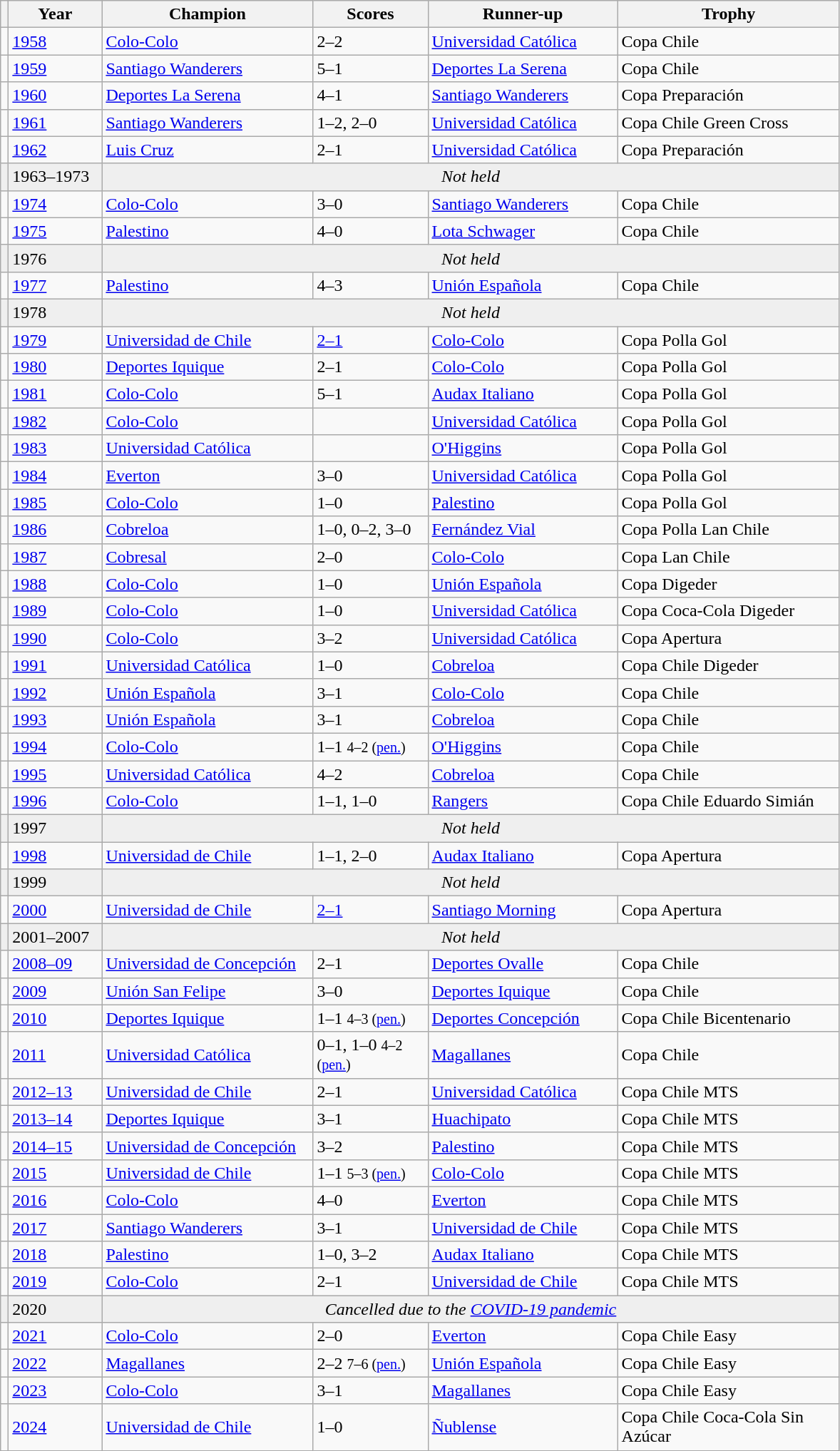<table class="wikitable sortable" style="text-align:left">
<tr>
<th width=></th>
<th width=80px>Year</th>
<th width=190px>Champion</th>
<th width=100px>Scores</th>
<th width=170px>Runner-up</th>
<th width=200px>Trophy</th>
</tr>
<tr ---->
<td></td>
<td><a href='#'>1958</a></td>
<td><a href='#'>Colo-Colo</a> </td>
<td>2–2</td>
<td><a href='#'>Universidad Católica</a></td>
<td>Copa Chile</td>
</tr>
<tr ---->
<td></td>
<td><a href='#'>1959</a></td>
<td><a href='#'>Santiago Wanderers</a> </td>
<td>5–1</td>
<td><a href='#'>Deportes La Serena</a></td>
<td>Copa Chile</td>
</tr>
<tr ---->
<td></td>
<td><a href='#'>1960</a></td>
<td><a href='#'>Deportes La Serena</a> </td>
<td>4–1</td>
<td><a href='#'>Santiago Wanderers</a></td>
<td>Copa Preparación</td>
</tr>
<tr ---->
<td></td>
<td><a href='#'>1961</a></td>
<td><a href='#'>Santiago Wanderers</a> </td>
<td>1–2, 2–0</td>
<td><a href='#'>Universidad Católica</a></td>
<td>Copa Chile Green Cross</td>
</tr>
<tr ---->
<td></td>
<td><a href='#'>1962</a></td>
<td><a href='#'>Luis Cruz</a> </td>
<td>2–1</td>
<td><a href='#'>Universidad Católica</a></td>
<td>Copa Preparación</td>
</tr>
<tr bgcolor=#efefef>
<td></td>
<td>1963–1973</td>
<td colspan=4 align=center><em>Not held</em></td>
</tr>
<tr ---->
<td></td>
<td><a href='#'>1974</a></td>
<td><a href='#'>Colo-Colo</a> </td>
<td>3–0</td>
<td><a href='#'>Santiago Wanderers</a></td>
<td>Copa Chile</td>
</tr>
<tr ---->
<td></td>
<td><a href='#'>1975</a></td>
<td><a href='#'>Palestino</a> </td>
<td>4–0</td>
<td><a href='#'>Lota Schwager</a></td>
<td>Copa Chile</td>
</tr>
<tr bgcolor=#efefef>
<td></td>
<td>1976</td>
<td colspan=4 align=center><em>Not held</em></td>
</tr>
<tr ---->
<td></td>
<td><a href='#'>1977</a></td>
<td><a href='#'>Palestino</a> </td>
<td>4–3</td>
<td><a href='#'>Unión Española</a></td>
<td>Copa Chile</td>
</tr>
<tr bgcolor=#efefef>
<td></td>
<td>1978</td>
<td colspan=4 align=center><em>Not held</em></td>
</tr>
<tr ---->
<td></td>
<td><a href='#'>1979</a></td>
<td><a href='#'>Universidad de Chile</a> </td>
<td><a href='#'>2–1</a></td>
<td><a href='#'>Colo-Colo</a></td>
<td>Copa Polla Gol</td>
</tr>
<tr ---->
<td></td>
<td><a href='#'>1980</a></td>
<td><a href='#'>Deportes Iquique</a> </td>
<td>2–1</td>
<td><a href='#'>Colo-Colo</a></td>
<td>Copa Polla Gol</td>
</tr>
<tr ---->
<td></td>
<td><a href='#'>1981</a></td>
<td><a href='#'>Colo-Colo</a> </td>
<td>5–1</td>
<td><a href='#'>Audax Italiano</a></td>
<td>Copa Polla Gol</td>
</tr>
<tr ---->
<td></td>
<td><a href='#'>1982</a></td>
<td><a href='#'>Colo-Colo</a> </td>
<td></td>
<td><a href='#'>Universidad Católica</a></td>
<td>Copa Polla Gol</td>
</tr>
<tr ---->
<td></td>
<td><a href='#'>1983</a></td>
<td><a href='#'>Universidad Católica</a> </td>
<td></td>
<td><a href='#'>O'Higgins</a></td>
<td>Copa Polla Gol</td>
</tr>
<tr ---->
<td></td>
<td><a href='#'>1984</a></td>
<td><a href='#'>Everton</a> </td>
<td>3–0</td>
<td><a href='#'>Universidad Católica</a></td>
<td>Copa Polla Gol</td>
</tr>
<tr ---->
<td></td>
<td><a href='#'>1985</a></td>
<td><a href='#'>Colo-Colo</a> </td>
<td>1–0</td>
<td><a href='#'>Palestino</a></td>
<td>Copa Polla Gol</td>
</tr>
<tr ---->
<td></td>
<td><a href='#'>1986</a></td>
<td><a href='#'>Cobreloa</a> </td>
<td>1–0, 0–2, 3–0</td>
<td><a href='#'>Fernández Vial</a></td>
<td>Copa Polla Lan Chile</td>
</tr>
<tr ---->
<td></td>
<td><a href='#'>1987</a></td>
<td><a href='#'>Cobresal</a> </td>
<td>2–0</td>
<td><a href='#'>Colo-Colo</a></td>
<td>Copa Lan Chile</td>
</tr>
<tr ---->
<td></td>
<td><a href='#'>1988</a></td>
<td><a href='#'>Colo-Colo</a> </td>
<td>1–0</td>
<td><a href='#'>Unión Española</a></td>
<td>Copa Digeder</td>
</tr>
<tr ---->
<td></td>
<td><a href='#'>1989</a></td>
<td><a href='#'>Colo-Colo</a> </td>
<td>1–0</td>
<td><a href='#'>Universidad Católica</a></td>
<td>Copa Coca-Cola Digeder</td>
</tr>
<tr ---->
<td></td>
<td><a href='#'>1990</a></td>
<td><a href='#'>Colo-Colo</a> </td>
<td>3–2</td>
<td><a href='#'>Universidad Católica</a></td>
<td>Copa Apertura</td>
</tr>
<tr ---->
<td></td>
<td><a href='#'>1991</a></td>
<td><a href='#'>Universidad Católica</a> </td>
<td>1–0</td>
<td><a href='#'>Cobreloa</a></td>
<td>Copa Chile Digeder</td>
</tr>
<tr ---->
<td></td>
<td><a href='#'>1992</a></td>
<td><a href='#'>Unión Española</a> </td>
<td>3–1</td>
<td><a href='#'>Colo-Colo</a></td>
<td>Copa Chile</td>
</tr>
<tr ---->
<td></td>
<td><a href='#'>1993</a></td>
<td><a href='#'>Unión Española</a>  </td>
<td>3–1</td>
<td><a href='#'>Cobreloa</a></td>
<td>Copa Chile</td>
</tr>
<tr ---->
<td></td>
<td><a href='#'>1994</a></td>
<td><a href='#'>Colo-Colo</a> </td>
<td>1–1 <small>4–2 (<a href='#'>pen.</a>)</small></td>
<td><a href='#'>O'Higgins</a></td>
<td>Copa Chile</td>
</tr>
<tr ---->
<td></td>
<td><a href='#'>1995</a></td>
<td><a href='#'>Universidad Católica</a> </td>
<td>4–2</td>
<td><a href='#'>Cobreloa</a></td>
<td>Copa Chile</td>
</tr>
<tr ---->
<td></td>
<td><a href='#'>1996</a></td>
<td><a href='#'>Colo-Colo</a> </td>
<td>1–1, 1–0</td>
<td><a href='#'>Rangers</a></td>
<td>Copa Chile Eduardo Simián</td>
</tr>
<tr bgcolor=#efefef>
<td></td>
<td>1997</td>
<td colspan=4 align=center><em>Not held</em></td>
</tr>
<tr ---->
<td></td>
<td><a href='#'>1998</a></td>
<td><a href='#'>Universidad de Chile</a> </td>
<td>1–1, 2–0</td>
<td><a href='#'>Audax Italiano</a></td>
<td>Copa Apertura</td>
</tr>
<tr bgcolor=#efefef>
<td></td>
<td>1999</td>
<td colspan=4 align=center><em>Not held</em></td>
</tr>
<tr ---->
<td></td>
<td><a href='#'>2000</a></td>
<td><a href='#'>Universidad de Chile</a> </td>
<td><a href='#'>2–1</a></td>
<td><a href='#'>Santiago Morning</a></td>
<td>Copa Apertura</td>
</tr>
<tr bgcolor=#efefef>
<td></td>
<td>2001–2007</td>
<td colspan=4 align=center><em>Not held</em></td>
</tr>
<tr ---->
<td></td>
<td><a href='#'>2008–09</a></td>
<td><a href='#'>Universidad de Concepción</a> </td>
<td>2–1</td>
<td><a href='#'>Deportes Ovalle</a></td>
<td>Copa Chile</td>
</tr>
<tr ---->
<td></td>
<td><a href='#'>2009</a></td>
<td><a href='#'>Unión San Felipe</a> </td>
<td>3–0</td>
<td><a href='#'>Deportes Iquique</a></td>
<td>Copa Chile</td>
</tr>
<tr ---->
<td></td>
<td><a href='#'>2010</a></td>
<td><a href='#'>Deportes Iquique</a> </td>
<td>1–1 <small>4–3 (<a href='#'>pen.</a>)</small></td>
<td><a href='#'>Deportes Concepción</a></td>
<td>Copa Chile Bicentenario</td>
</tr>
<tr ---->
<td></td>
<td><a href='#'>2011</a></td>
<td><a href='#'>Universidad Católica</a> </td>
<td>0–1, 1–0 <small>4–2 (<a href='#'>pen.</a>)</small></td>
<td><a href='#'>Magallanes</a></td>
<td>Copa Chile</td>
</tr>
<tr ---->
<td></td>
<td><a href='#'>2012–13</a></td>
<td><a href='#'>Universidad de Chile</a> </td>
<td>2–1</td>
<td><a href='#'>Universidad Católica</a></td>
<td>Copa Chile MTS</td>
</tr>
<tr ---->
<td></td>
<td><a href='#'>2013–14</a></td>
<td><a href='#'>Deportes Iquique</a> </td>
<td>3–1</td>
<td><a href='#'>Huachipato</a></td>
<td>Copa Chile MTS</td>
</tr>
<tr ---->
<td></td>
<td><a href='#'>2014–15</a></td>
<td><a href='#'>Universidad de Concepción</a> </td>
<td>3–2</td>
<td><a href='#'>Palestino</a></td>
<td>Copa Chile MTS</td>
</tr>
<tr ---->
<td></td>
<td><a href='#'>2015</a></td>
<td><a href='#'>Universidad de Chile</a> </td>
<td>1–1 <small>5–3 (<a href='#'>pen.</a>)</small></td>
<td><a href='#'>Colo-Colo</a></td>
<td>Copa Chile MTS</td>
</tr>
<tr ---->
<td></td>
<td><a href='#'>2016</a></td>
<td><a href='#'>Colo-Colo</a> </td>
<td>4–0</td>
<td><a href='#'>Everton</a></td>
<td>Copa Chile MTS</td>
</tr>
<tr ---->
<td></td>
<td><a href='#'>2017</a></td>
<td><a href='#'>Santiago Wanderers</a> </td>
<td>3–1</td>
<td><a href='#'>Universidad de Chile</a></td>
<td>Copa Chile MTS</td>
</tr>
<tr ---->
<td></td>
<td><a href='#'>2018</a></td>
<td><a href='#'>Palestino</a> </td>
<td>1–0, 3–2</td>
<td><a href='#'>Audax Italiano</a></td>
<td>Copa Chile MTS</td>
</tr>
<tr ---->
<td></td>
<td><a href='#'>2019</a></td>
<td><a href='#'>Colo-Colo</a> </td>
<td>2–1</td>
<td><a href='#'>Universidad de Chile</a></td>
<td>Copa Chile MTS</td>
</tr>
<tr bgcolor=#efefef>
<td></td>
<td>2020</td>
<td colspan=4 align=center><em>Cancelled due to the <a href='#'>COVID-19 pandemic</a></em></td>
</tr>
<tr ---->
<td></td>
<td><a href='#'>2021</a></td>
<td><a href='#'>Colo-Colo</a> </td>
<td>2–0</td>
<td><a href='#'>Everton</a></td>
<td>Copa Chile Easy</td>
</tr>
<tr ---->
<td></td>
<td><a href='#'>2022</a></td>
<td><a href='#'>Magallanes</a> </td>
<td>2–2 <small>7–6 (<a href='#'>pen.</a>)</small></td>
<td><a href='#'>Unión Española</a></td>
<td>Copa Chile Easy</td>
</tr>
<tr ---->
<td></td>
<td><a href='#'>2023</a></td>
<td><a href='#'>Colo-Colo</a> </td>
<td>3–1</td>
<td><a href='#'>Magallanes</a></td>
<td>Copa Chile Easy</td>
</tr>
<tr ---->
<td></td>
<td><a href='#'>2024</a></td>
<td><a href='#'>Universidad de Chile</a> </td>
<td>1–0</td>
<td><a href='#'>Ñublense</a></td>
<td>Copa Chile Coca-Cola Sin Azúcar</td>
</tr>
</table>
